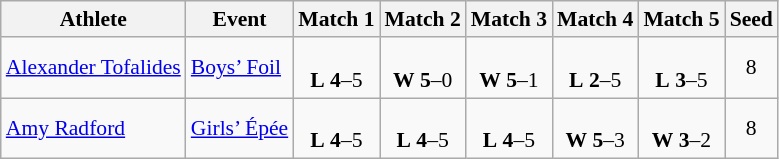<table class="wikitable" border="1" style="font-size:90%">
<tr>
<th>Athlete</th>
<th>Event</th>
<th>Match 1</th>
<th>Match 2</th>
<th>Match 3</th>
<th>Match 4</th>
<th>Match 5</th>
<th>Seed</th>
</tr>
<tr>
<td><a href='#'>Alexander Tofalides</a></td>
<td><a href='#'>Boys’ Foil</a></td>
<td align=center><br> <strong>L</strong> <strong>4</strong>–5</td>
<td align=center><br> <strong>W</strong> <strong>5</strong>–0</td>
<td align=center><br> <strong>W</strong> <strong>5</strong>–1</td>
<td align=center><br> <strong>L</strong> <strong>2</strong>–5</td>
<td align=center><br> <strong>L</strong> <strong>3</strong>–5</td>
<td align=center>8</td>
</tr>
<tr>
<td><a href='#'>Amy Radford</a></td>
<td><a href='#'>Girls’ Épée</a></td>
<td align=center><br> <strong>L</strong> <strong>4</strong>–5</td>
<td align=center><br> <strong>L</strong> <strong>4</strong>–5</td>
<td align=center><br> <strong>L</strong> <strong>4</strong>–5</td>
<td align=center><br> <strong>W</strong> <strong>5</strong>–3</td>
<td align=center><br> <strong>W</strong> <strong>3</strong>–2</td>
<td align=center>8</td>
</tr>
</table>
